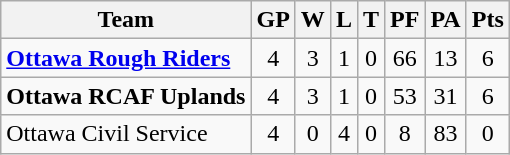<table class="wikitable">
<tr>
<th>Team</th>
<th>GP</th>
<th>W</th>
<th>L</th>
<th>T</th>
<th>PF</th>
<th>PA</th>
<th>Pts</th>
</tr>
<tr align="center">
<td align="left"><strong><a href='#'>Ottawa Rough Riders</a></strong></td>
<td>4</td>
<td>3</td>
<td>1</td>
<td>0</td>
<td>66</td>
<td>13</td>
<td>6</td>
</tr>
<tr align="center">
<td align="left"><strong>Ottawa RCAF Uplands</strong></td>
<td>4</td>
<td>3</td>
<td>1</td>
<td>0</td>
<td>53</td>
<td>31</td>
<td>6</td>
</tr>
<tr align="center">
<td align="left">Ottawa Civil Service</td>
<td>4</td>
<td>0</td>
<td>4</td>
<td>0</td>
<td>8</td>
<td>83</td>
<td>0</td>
</tr>
</table>
